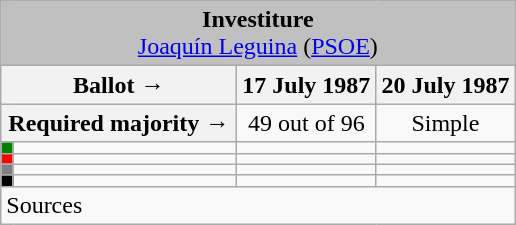<table class="wikitable" style="text-align:center;">
<tr>
<td colspan="4" align="center" bgcolor="#C0C0C0"><strong>Investiture</strong><br><a href='#'>Joaquín Leguina</a> (<a href='#'>PSOE</a>)</td>
</tr>
<tr>
<th colspan="2" width="150px">Ballot →</th>
<th>17 July 1987</th>
<th>20 July 1987</th>
</tr>
<tr>
<th colspan="2">Required majority →</th>
<td>49 out of 96 </td>
<td>Simple </td>
</tr>
<tr>
<th width="1px" style="background:green;"></th>
<td align="left"></td>
<td></td>
<td></td>
</tr>
<tr>
<th style="color:inherit;background:red;"></th>
<td align="left"></td>
<td></td>
<td></td>
</tr>
<tr>
<th style="color:inherit;background:gray;"></th>
<td align="left"></td>
<td></td>
<td></td>
</tr>
<tr>
<th style="color:inherit;background:black;"></th>
<td align="left"></td>
<td></td>
<td></td>
</tr>
<tr>
<td align="left" colspan="4">Sources</td>
</tr>
</table>
